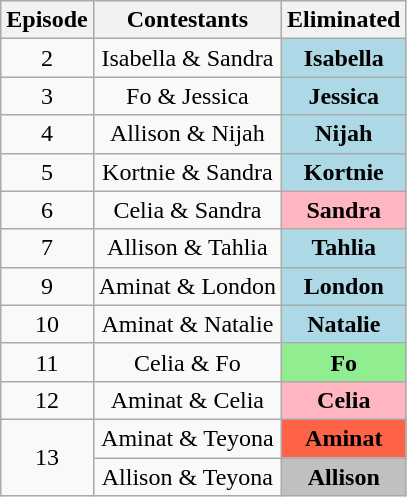<table class="wikitable" border="2" style="text-align:center">
<tr>
<th>Episode</th>
<th>Contestants</th>
<th>Eliminated</th>
</tr>
<tr>
<td>2</td>
<td>Isabella & Sandra</td>
<td style="background:lightblue"><strong>Isabella</strong></td>
</tr>
<tr>
<td>3</td>
<td>Fo & Jessica</td>
<td style="background:lightblue"><strong>Jessica</strong></td>
</tr>
<tr>
<td>4</td>
<td>Allison & Nijah</td>
<td style="background:lightblue"><strong>Nijah</strong></td>
</tr>
<tr>
<td>5</td>
<td>Kortnie & Sandra</td>
<td style="background:lightblue"><strong>Kortnie</strong></td>
</tr>
<tr>
<td>6</td>
<td>Celia & Sandra</td>
<td style="background: lightpink"><strong>Sandra</strong></td>
</tr>
<tr>
<td>7</td>
<td>Allison & Tahlia</td>
<td style="background:lightblue"><strong>Tahlia</strong></td>
</tr>
<tr>
<td>9</td>
<td>Aminat & London</td>
<td style="background:lightblue"><strong>London</strong></td>
</tr>
<tr>
<td>10</td>
<td>Aminat & Natalie</td>
<td style="background:lightblue"><strong>Natalie</strong></td>
</tr>
<tr>
<td>11</td>
<td>Celia & Fo</td>
<td style="background:lightgreen"><strong>Fo</strong></td>
</tr>
<tr>
<td>12</td>
<td>Aminat & Celia</td>
<td style="background: lightpink"><strong>Celia</strong></td>
</tr>
<tr>
<td rowspan="2">13</td>
<td>Aminat & Teyona</td>
<td style="background:tomato"><strong>Aminat</strong></td>
</tr>
<tr>
<td>Allison & Teyona</td>
<td style="background:silver"><strong>Allison</strong></td>
</tr>
</table>
